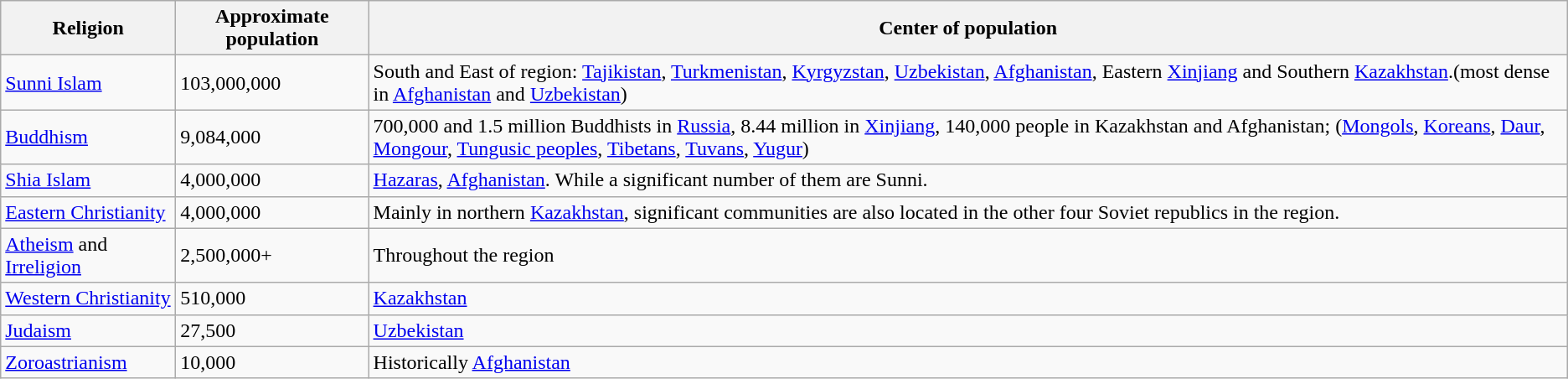<table class="wikitable sortable">
<tr>
<th>Religion</th>
<th>Approximate population</th>
<th>Center of population</th>
</tr>
<tr>
<td><a href='#'>Sunni Islam</a></td>
<td>103,000,000</td>
<td>South and East of region: <a href='#'>Tajikistan</a>, <a href='#'>Turkmenistan</a>, <a href='#'>Kyrgyzstan</a>, <a href='#'>Uzbekistan</a>, <a href='#'>Afghanistan</a>, Eastern <a href='#'>Xinjiang</a> and Southern <a href='#'>Kazakhstan</a>.(most dense in <a href='#'>Afghanistan</a> and <a href='#'>Uzbekistan</a>)</td>
</tr>
<tr>
<td><a href='#'>Buddhism</a></td>
<td>9,084,000</td>
<td>700,000 and 1.5 million Buddhists in <a href='#'>Russia</a>, 8.44 million in <a href='#'>Xinjiang</a>, 140,000 people in Kazakhstan and Afghanistan; (<a href='#'>Mongols</a>, <a href='#'>Koreans</a>, <a href='#'>Daur</a>, <a href='#'>Mongour</a>, <a href='#'>Tungusic peoples</a>, <a href='#'>Tibetans</a>, <a href='#'>Tuvans</a>, <a href='#'>Yugur</a>)</td>
</tr>
<tr>
<td><a href='#'>Shia Islam</a></td>
<td>4,000,000</td>
<td><a href='#'>Hazaras</a>, <a href='#'>Afghanistan</a>. While a significant number of them are Sunni.</td>
</tr>
<tr>
<td><a href='#'>Eastern Christianity</a></td>
<td>4,000,000</td>
<td>Mainly in northern <a href='#'>Kazakhstan</a>, significant communities are also located in the other four Soviet republics in the region.</td>
</tr>
<tr>
<td><a href='#'>Atheism</a> and <a href='#'>Irreligion</a></td>
<td>2,500,000+</td>
<td>Throughout the region</td>
</tr>
<tr>
<td><a href='#'>Western Christianity</a></td>
<td>510,000</td>
<td><a href='#'>Kazakhstan</a></td>
</tr>
<tr>
<td><a href='#'>Judaism</a></td>
<td>27,500</td>
<td><a href='#'>Uzbekistan</a></td>
</tr>
<tr>
<td><a href='#'>Zoroastrianism</a></td>
<td>10,000</td>
<td>Historically <a href='#'>Afghanistan</a></td>
</tr>
</table>
